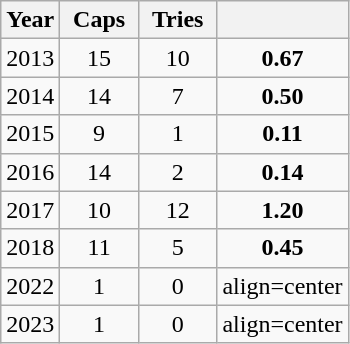<table class="wikitable" style=”text-align:center">
<tr>
<th>Year</th>
<th align=center width=45px>Caps</th>
<th align=center width=45px>Tries</th>
<th></th>
</tr>
<tr>
<td>2013</td>
<td align=center>15</td>
<td align=center>10</td>
<td align=center><strong>0.67</strong></td>
</tr>
<tr>
<td>2014</td>
<td align=center>14</td>
<td align=center>7</td>
<td align=center><strong>0.50</strong></td>
</tr>
<tr>
<td>2015</td>
<td align=center>9</td>
<td align=center>1</td>
<td align=center><strong>0.11</strong></td>
</tr>
<tr>
<td>2016</td>
<td align=center>14</td>
<td align=center>2</td>
<td align=center><strong>0.14</strong></td>
</tr>
<tr>
<td>2017</td>
<td align=center>10</td>
<td align=center>12</td>
<td align=center><strong>1.20</strong></td>
</tr>
<tr>
<td>2018</td>
<td align=center>11</td>
<td align=center>5</td>
<td align=center><strong>0.45</strong></td>
</tr>
<tr>
<td>2022</td>
<td align=center>1</td>
<td align=center>0</td>
<td>align=center </td>
</tr>
<tr>
<td>2023</td>
<td align=center>1</td>
<td align=center>0</td>
<td>align=center </td>
</tr>
</table>
